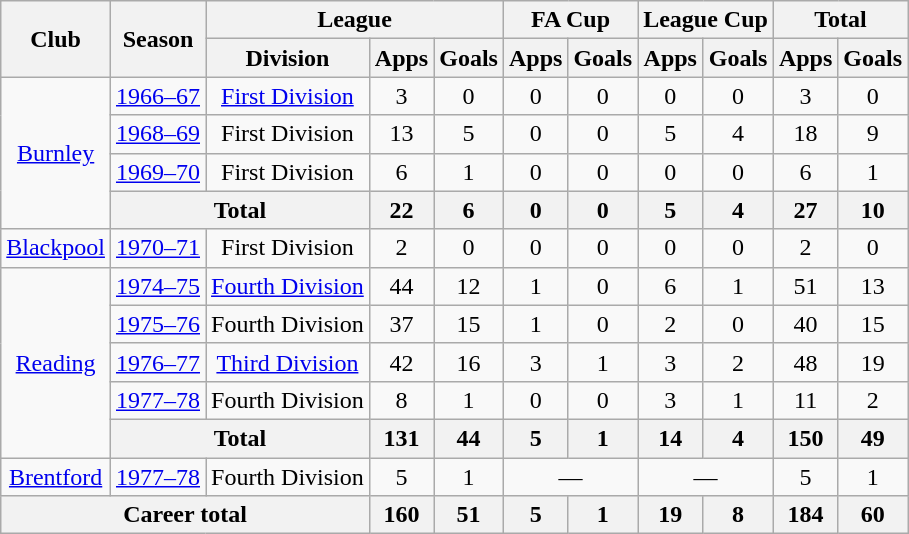<table class="wikitable" style="text-align: center;">
<tr>
<th rowspan="2">Club</th>
<th rowspan="2">Season</th>
<th colspan="3">League</th>
<th colspan="2">FA Cup</th>
<th colspan="2">League Cup</th>
<th colspan="2">Total</th>
</tr>
<tr>
<th>Division</th>
<th>Apps</th>
<th>Goals</th>
<th>Apps</th>
<th>Goals</th>
<th>Apps</th>
<th>Goals</th>
<th>Apps</th>
<th>Goals</th>
</tr>
<tr>
<td rowspan="4"><a href='#'>Burnley</a></td>
<td><a href='#'>1966–67</a></td>
<td><a href='#'>First Division</a></td>
<td>3</td>
<td>0</td>
<td>0</td>
<td>0</td>
<td>0</td>
<td>0</td>
<td>3</td>
<td>0</td>
</tr>
<tr>
<td><a href='#'>1968–69</a></td>
<td>First Division</td>
<td>13</td>
<td>5</td>
<td>0</td>
<td>0</td>
<td>5</td>
<td>4</td>
<td>18</td>
<td>9</td>
</tr>
<tr>
<td><a href='#'>1969–70</a></td>
<td>First Division</td>
<td>6</td>
<td>1</td>
<td>0</td>
<td>0</td>
<td>0</td>
<td>0</td>
<td>6</td>
<td>1</td>
</tr>
<tr>
<th colspan="2">Total</th>
<th>22</th>
<th>6</th>
<th>0</th>
<th>0</th>
<th>5</th>
<th>4</th>
<th>27</th>
<th>10</th>
</tr>
<tr>
<td><a href='#'>Blackpool</a></td>
<td><a href='#'>1970–71</a></td>
<td>First Division</td>
<td>2</td>
<td>0</td>
<td>0</td>
<td>0</td>
<td>0</td>
<td>0</td>
<td>2</td>
<td>0</td>
</tr>
<tr>
<td rowspan="5"><a href='#'>Reading</a></td>
<td><a href='#'>1974–75</a></td>
<td><a href='#'>Fourth Division</a></td>
<td>44</td>
<td>12</td>
<td>1</td>
<td>0</td>
<td>6</td>
<td>1</td>
<td>51</td>
<td>13</td>
</tr>
<tr>
<td><a href='#'>1975–76</a></td>
<td>Fourth Division</td>
<td>37</td>
<td>15</td>
<td>1</td>
<td>0</td>
<td>2</td>
<td>0</td>
<td>40</td>
<td>15</td>
</tr>
<tr>
<td><a href='#'>1976–77</a></td>
<td><a href='#'>Third Division</a></td>
<td>42</td>
<td>16</td>
<td>3</td>
<td>1</td>
<td>3</td>
<td>2</td>
<td>48</td>
<td>19</td>
</tr>
<tr>
<td><a href='#'>1977–78</a></td>
<td>Fourth Division</td>
<td>8</td>
<td>1</td>
<td>0</td>
<td>0</td>
<td>3</td>
<td>1</td>
<td>11</td>
<td>2</td>
</tr>
<tr>
<th colspan="2">Total</th>
<th>131</th>
<th>44</th>
<th>5</th>
<th>1</th>
<th>14</th>
<th>4</th>
<th>150</th>
<th>49</th>
</tr>
<tr>
<td><a href='#'>Brentford</a></td>
<td><a href='#'>1977–78</a></td>
<td>Fourth Division</td>
<td>5</td>
<td>1</td>
<td colspan="2">—</td>
<td colspan="2">—</td>
<td>5</td>
<td>1</td>
</tr>
<tr>
<th colspan="3">Career total</th>
<th>160</th>
<th>51</th>
<th>5</th>
<th>1</th>
<th>19</th>
<th>8</th>
<th>184</th>
<th>60</th>
</tr>
</table>
